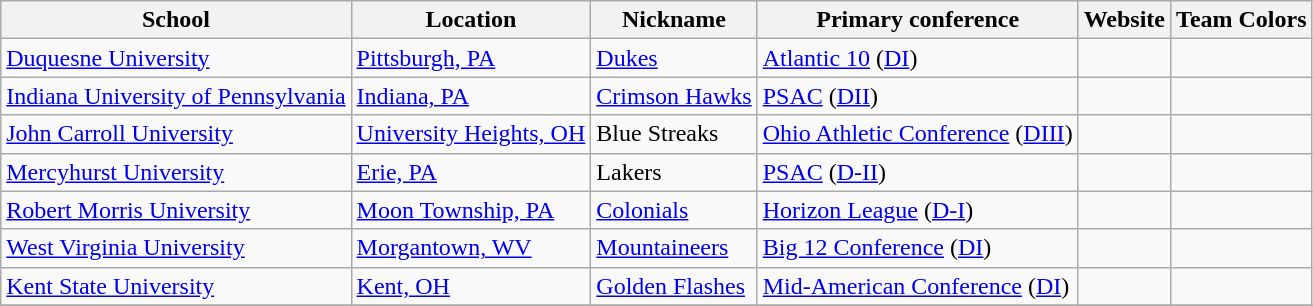<table class="wikitable sortable">
<tr>
<th>School</th>
<th>Location</th>
<th>Nickname</th>
<th>Primary conference</th>
<th>Website</th>
<th>Team Colors</th>
</tr>
<tr>
<td><a href='#'>Duquesne University</a></td>
<td><a href='#'>Pittsburgh, PA</a></td>
<td><a href='#'>Dukes</a></td>
<td><a href='#'>Atlantic 10</a> (<a href='#'>DI</a>)</td>
<td></td>
<td align=center> </td>
</tr>
<tr>
<td><a href='#'>Indiana University of Pennsylvania</a></td>
<td><a href='#'>Indiana, PA</a></td>
<td><a href='#'>Crimson Hawks</a></td>
<td><a href='#'>PSAC</a> (<a href='#'>DII</a>)</td>
<td></td>
<td align=center> </td>
</tr>
<tr>
<td><a href='#'>John Carroll University</a></td>
<td><a href='#'>University Heights, OH</a></td>
<td>Blue Streaks</td>
<td><a href='#'>Ohio Athletic Conference</a> (<a href='#'>DIII</a>)</td>
<td></td>
<td align=center> </td>
</tr>
<tr>
<td><a href='#'>Mercyhurst University</a></td>
<td><a href='#'>Erie, PA</a></td>
<td>Lakers</td>
<td><a href='#'>PSAC</a> (<a href='#'>D-II</a>)</td>
<td></td>
<td align=center> </td>
</tr>
<tr>
<td><a href='#'>Robert Morris University</a></td>
<td><a href='#'>Moon Township, PA</a></td>
<td><a href='#'>Colonials</a></td>
<td><a href='#'>Horizon League</a> (<a href='#'>D-I</a>)</td>
<td></td>
<td align=center> </td>
</tr>
<tr>
<td><a href='#'>West Virginia University</a></td>
<td><a href='#'>Morgantown, WV</a></td>
<td><a href='#'>Mountaineers</a></td>
<td><a href='#'>Big 12 Conference</a> (<a href='#'>DI</a>)</td>
<td></td>
<td align=center> </td>
</tr>
<tr>
<td><a href='#'>Kent State University</a></td>
<td><a href='#'>Kent, OH</a></td>
<td><a href='#'>Golden Flashes</a></td>
<td><a href='#'>Mid-American Conference</a> (<a href='#'>DI</a>)</td>
<td></td>
<td align=center> </td>
</tr>
<tr>
</tr>
</table>
